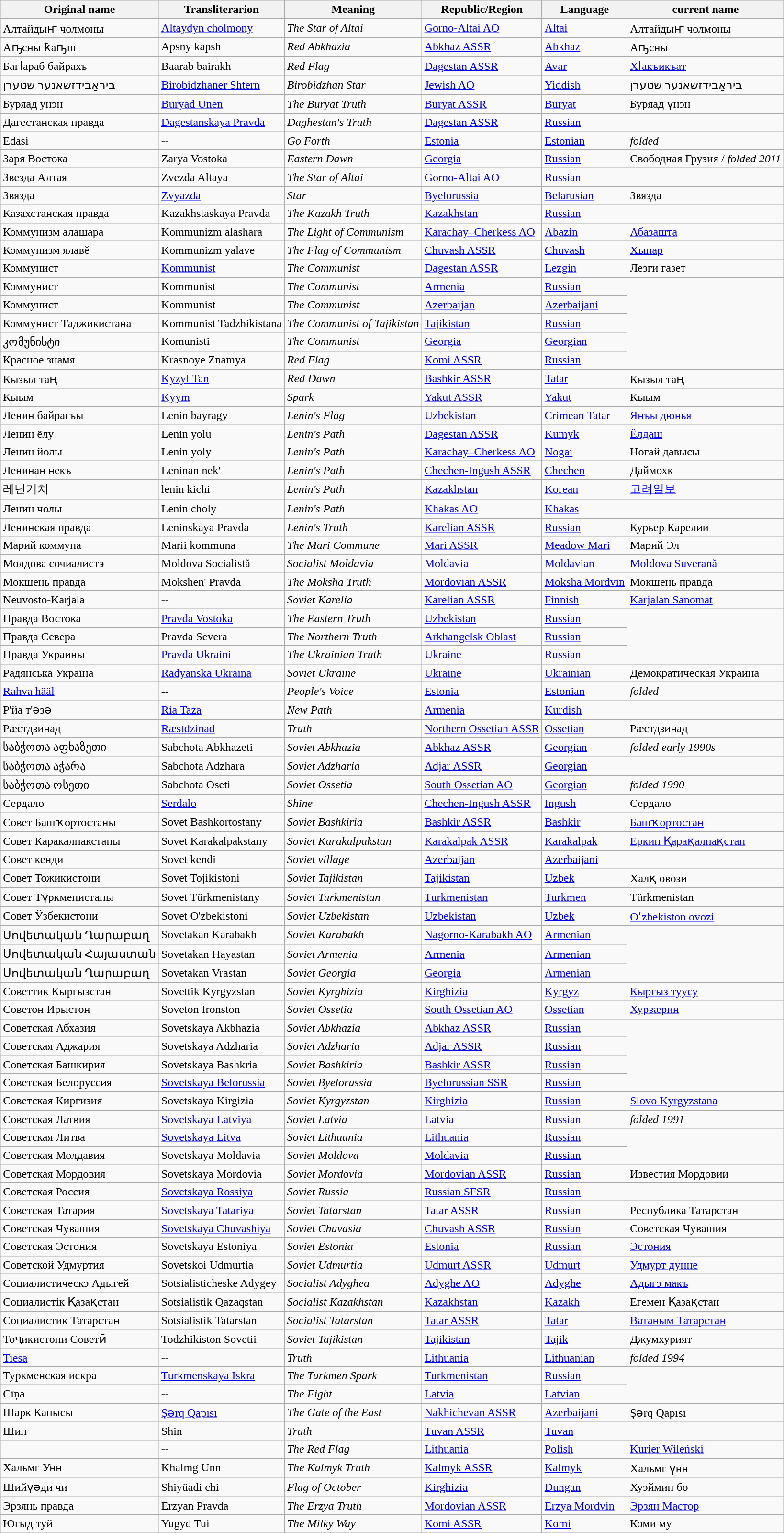<table class="wikitable sortable">
<tr>
<th>Original name</th>
<th>Transliterarion</th>
<th>Meaning</th>
<th>Republic/Region</th>
<th>Language</th>
<th>current name</th>
</tr>
<tr>
<td>Алтайдыҥ чолмоны</td>
<td><a href='#'>Altaydyn cholmony</a></td>
<td><em>The Star of Altai</em></td>
<td><a href='#'>Gorno-Altai AO</a></td>
<td><a href='#'>Altai</a></td>
<td>Алтайдыҥ чолмоны</td>
</tr>
<tr>
<td>Аҧсны ҟаҧш</td>
<td>Apsny kapsh</td>
<td><em>Red Abkhazia</em></td>
<td><a href='#'>Abkhaz ASSR</a></td>
<td><a href='#'>Abkhaz</a></td>
<td>Аҧсны</td>
</tr>
<tr>
<td>БагӀараб байрахъ</td>
<td>Baarab bairakh</td>
<td><em>Red Flag</em></td>
<td><a href='#'>Dagestan ASSR</a></td>
<td><a href='#'>Avar</a></td>
<td><a href='#'>XӀакъикъат</a></td>
</tr>
<tr>
<td>ביראָבידזשאנער שטערן</td>
<td><a href='#'>Birobidzhaner Shtern</a></td>
<td><em>Birobidzhan Star</em></td>
<td><a href='#'>Jewish AO</a></td>
<td><a href='#'>Yiddish</a></td>
<td>ביראָבידזשאנער שטערן</td>
</tr>
<tr>
<td>Буряад унэн</td>
<td><a href='#'>Buryad Unen</a></td>
<td><em>The Buryat Truth</em></td>
<td><a href='#'>Buryat ASSR</a></td>
<td><a href='#'>Buryat</a></td>
<td>Буряад үнэн</td>
</tr>
<tr>
</tr>
<tr Вяца сатулуй||Viaţa satului||>
</tr>
<tr>
<td>Дагестанская правда</td>
<td><a href='#'>Dagestanskaya Pravda</a></td>
<td><em>Daghestan's Truth</em></td>
<td><a href='#'>Dagestan ASSR</a></td>
<td><a href='#'>Russian</a></td>
</tr>
<tr>
<td>Edasi</td>
<td><em>--</em></td>
<td><em>Go Forth</em></td>
<td><a href='#'>Estonia</a></td>
<td><a href='#'>Estonian</a></td>
<td><em>folded</em></td>
</tr>
<tr>
<td>Заря Востока</td>
<td>Zarya Vostoka</td>
<td><em>Eastern Dawn</em></td>
<td><a href='#'>Georgia</a></td>
<td><a href='#'>Russian</a></td>
<td>Свободная Грузия / <em>folded 2011</em></td>
</tr>
<tr>
<td>Звезда Алтая</td>
<td>Zvezda Altaya</td>
<td><em>The Star of Altai</em></td>
<td><a href='#'>Gorno-Altai AO</a></td>
<td><a href='#'>Russian</a></td>
</tr>
<tr>
<td>Звязда</td>
<td><a href='#'>Zvyazda</a></td>
<td><em>Star</em></td>
<td><a href='#'>Byelorussia</a></td>
<td><a href='#'>Belarusian</a></td>
<td>Звязда</td>
</tr>
<tr>
<td>Казахстанская правда</td>
<td>Kazakhstaskaya Pravda</td>
<td><em>The Kazakh Truth</em></td>
<td><a href='#'>Kazakhstan</a></td>
<td><a href='#'>Russian</a></td>
</tr>
<tr>
<td>Коммунизм алашара</td>
<td>Kommunizm alashara</td>
<td><em>The Light of Communism</em></td>
<td><a href='#'>Karachay–Cherkess AO</a></td>
<td><a href='#'>Abazin</a></td>
<td><a href='#'>Абазашта</a></td>
</tr>
<tr>
<td>Коммунизм ялавĕ</td>
<td>Kommunizm yalave</td>
<td><em>The Flag of Communism</em></td>
<td><a href='#'>Chuvash ASSR</a></td>
<td><a href='#'>Chuvash</a></td>
<td><a href='#'>Хыпар</a></td>
</tr>
<tr>
<td>Коммунист</td>
<td><a href='#'>Kommunist</a></td>
<td><em>The Communist</em></td>
<td><a href='#'>Dagestan ASSR</a></td>
<td><a href='#'>Lezgin</a></td>
<td>Лезги газет</td>
</tr>
<tr>
<td>Коммунист</td>
<td>Kommunist</td>
<td><em>The Communist</em></td>
<td><a href='#'>Armenia</a></td>
<td><a href='#'>Russian</a></td>
</tr>
<tr>
<td>Коммунист</td>
<td>Kommunist</td>
<td><em>The Communist</em></td>
<td><a href='#'>Azerbaijan</a></td>
<td><a href='#'>Azerbaijani</a></td>
</tr>
<tr>
<td>Коммунист Таджикистана</td>
<td>Kommunist Tadzhikistana</td>
<td><em>The Communist of Tajikistan</em></td>
<td><a href='#'>Tajikistan</a></td>
<td><a href='#'>Russian</a></td>
</tr>
<tr>
<td>კომუნისტი</td>
<td>Komunisti</td>
<td><em>The Communist</em></td>
<td><a href='#'>Georgia</a></td>
<td><a href='#'>Georgian</a></td>
</tr>
<tr>
<td>Красное знамя</td>
<td>Krasnoye Znamya</td>
<td><em>Red Flag</em></td>
<td><a href='#'>Komi ASSR</a></td>
<td><a href='#'>Russian</a></td>
</tr>
<tr>
<td>Кызыл таң</td>
<td><a href='#'>Kyzyl Tan</a></td>
<td><em>Red Dawn</em></td>
<td><a href='#'>Bashkir ASSR</a></td>
<td><a href='#'>Tatar</a></td>
<td>Кызыл таң</td>
</tr>
<tr>
<td>Кыым</td>
<td><a href='#'>Kyym</a></td>
<td><em>Spark</em></td>
<td><a href='#'>Yakut ASSR</a></td>
<td><a href='#'>Yakut</a></td>
<td>Кыым</td>
</tr>
<tr>
<td>Ленин байрагъы</td>
<td>Lenin bayragy</td>
<td><em>Lenin's Flag</em></td>
<td><a href='#'>Uzbekistan</a></td>
<td><a href='#'>Crimean Tatar</a></td>
<td><a href='#'>Янъы дюнья</a></td>
</tr>
<tr>
<td>Ленин ёлу</td>
<td>Lenin yolu</td>
<td><em>Lenin's Path</em></td>
<td><a href='#'>Dagestan ASSR</a></td>
<td><a href='#'>Kumyk</a></td>
<td><a href='#'>Ёлдаш</a></td>
</tr>
<tr>
<td>Ленин йолы</td>
<td>Lenin yoly</td>
<td><em>Lenin's Path</em></td>
<td><a href='#'>Karachay–Cherkess AO</a></td>
<td><a href='#'>Nogai</a></td>
<td>Ногай давысы</td>
</tr>
<tr>
<td>Ленинан некъ</td>
<td>Leninan nek'</td>
<td><em>Lenin's Path</em></td>
<td><a href='#'>Chechen-Ingush ASSR</a></td>
<td><a href='#'>Chechen</a></td>
<td>Даймохк</td>
</tr>
<tr>
<td>레닌기치</td>
<td>lenin kichi</td>
<td><em>Lenin's Path</em></td>
<td><a href='#'>Kazakhstan</a></td>
<td><a href='#'>Korean</a></td>
<td><a href='#'>고려일보</a></td>
</tr>
<tr>
<td>Ленин чолы</td>
<td>Lenin choly</td>
<td><em>Lenin's Path</em></td>
<td><a href='#'>Khakas AO</a></td>
<td><a href='#'>Khakas</a></td>
</tr>
<tr>
<td>Ленинская правда</td>
<td>Leninskaya Pravda</td>
<td><em>Lenin's Truth</em></td>
<td><a href='#'>Karelian ASSR</a></td>
<td><a href='#'>Russian</a></td>
<td>Курьер Карелии</td>
</tr>
<tr>
<td>Марий коммуна</td>
<td>Marii kommuna</td>
<td><em>The Mari Commune</em></td>
<td><a href='#'>Mari ASSR</a></td>
<td><a href='#'>Meadow Mari</a></td>
<td>Марий Эл</td>
</tr>
<tr>
<td>Молдова сочиалистэ</td>
<td>Moldova Socialistă</td>
<td><em>Socialist Moldavia</em></td>
<td><a href='#'>Moldavia</a></td>
<td><a href='#'>Moldavian</a></td>
<td><a href='#'>Moldova Suverană</a></td>
</tr>
<tr>
<td>Мокшень правда</td>
<td>Mokshen' Pravda</td>
<td><em>The Moksha Truth</em></td>
<td><a href='#'>Mordovian ASSR</a></td>
<td><a href='#'>Moksha Mordvin</a></td>
<td>Мокшень правда</td>
</tr>
<tr>
<td>Neuvosto-Karjala</td>
<td><em>--</em></td>
<td><em>Soviet Karelia</em></td>
<td><a href='#'>Karelian ASSR</a></td>
<td><a href='#'>Finnish</a></td>
<td><a href='#'>Karjalan Sanomat</a></td>
</tr>
<tr>
<td>Правда Востока</td>
<td><a href='#'>Pravda Vostoka</a></td>
<td><em>The Eastern Truth</em></td>
<td><a href='#'>Uzbekistan</a></td>
<td><a href='#'>Russian</a></td>
</tr>
<tr>
<td>Правда Севера</td>
<td>Pravda Severa</td>
<td><em>The Northern Truth</em></td>
<td><a href='#'>Arkhangelsk Oblast</a></td>
<td><a href='#'>Russian</a></td>
</tr>
<tr>
<td>Правда Украины</td>
<td><a href='#'>Pravda Ukraini</a></td>
<td><em>The Ukrainian Truth</em></td>
<td><a href='#'>Ukraine</a></td>
<td><a href='#'>Russian</a></td>
</tr>
<tr>
<td>Радянська Україна</td>
<td><a href='#'>Radyanska Ukraina</a></td>
<td><em>Soviet Ukraine</em></td>
<td><a href='#'>Ukraine</a></td>
<td><a href='#'>Ukrainian</a></td>
<td>Демократическая Украина</td>
</tr>
<tr>
<td><a href='#'>Rahva hääl</a></td>
<td><em>--</em></td>
<td><em>People's Voice</em></td>
<td><a href='#'>Estonia</a></td>
<td><a href='#'>Estonian</a></td>
<td><em>folded</em></td>
</tr>
<tr>
<td>Р'йа т'әзә</td>
<td><a href='#'>Ria Taza</a></td>
<td><em>New Path</em></td>
<td><a href='#'>Armenia</a></td>
<td><a href='#'>Kurdish</a></td>
</tr>
<tr>
<td>Рæстдзинад</td>
<td><a href='#'>Ræstdzinad</a></td>
<td><em>Truth</em></td>
<td><a href='#'>Northern Ossetian ASSR</a></td>
<td><a href='#'>Ossetian</a></td>
<td>Рæстдзинад</td>
</tr>
<tr>
<td>საბჭოთა  აფხაზეთი</td>
<td>Sabchota Abkhazeti</td>
<td><em>Soviet Abkhazia</em></td>
<td><a href='#'>Abkhaz ASSR</a></td>
<td><a href='#'>Georgian</a></td>
<td><em>folded early 1990s</em></td>
</tr>
<tr>
<td>საბჭოთა  აჭარა</td>
<td>Sabchota Adzhara</td>
<td><em>Soviet Adzharia</em></td>
<td><a href='#'>Adjar ASSR</a></td>
<td><a href='#'>Georgian</a></td>
</tr>
<tr>
<td>საბჭოთა ოსეთი</td>
<td>Sabchota Oseti</td>
<td><em>Soviet Ossetia</em></td>
<td><a href='#'>South Ossetian AO</a></td>
<td><a href='#'>Georgian</a></td>
<td><em>folded 1990</em></td>
</tr>
<tr>
<td>Сердало</td>
<td><a href='#'>Serdalo</a></td>
<td><em>Shine</em></td>
<td><a href='#'>Chechen-Ingush ASSR</a></td>
<td><a href='#'>Ingush</a></td>
<td>Сердало</td>
</tr>
<tr>
<td>Совет Башҡортостаны</td>
<td>Sovet Bashkortostany</td>
<td><em>Soviet Bashkiria</em></td>
<td><a href='#'>Bashkir ASSR</a></td>
<td><a href='#'>Bashkir</a></td>
<td><a href='#'>Башҡортостан</a></td>
</tr>
<tr>
<td>Совет Каракалпакстаны</td>
<td>Sovet Karakalpakstany</td>
<td><em>Soviet Karakalpakstan</em></td>
<td><a href='#'>Karakalpak ASSR</a></td>
<td><a href='#'>Karakalpak</a></td>
<td><a href='#'>Еркин Қарақалпақстан</a></td>
</tr>
<tr>
<td>Совет кенди</td>
<td>Sovet kendi</td>
<td><em>Soviet village</em></td>
<td><a href='#'>Azerbaijan</a></td>
<td><a href='#'>Azerbaijani</a></td>
</tr>
<tr>
<td>Совет Тожикистони</td>
<td>Sovet Tojikistoni</td>
<td><em>Soviet Tajikistan</em></td>
<td><a href='#'>Tajikistan</a></td>
<td><a href='#'>Uzbek</a></td>
<td>Халқ овози</td>
</tr>
<tr>
<td>Совет Түркменистаны</td>
<td>Sovet Türkmenistany</td>
<td><em>Soviet Turkmenistan</em></td>
<td><a href='#'>Turkmenistan</a></td>
<td><a href='#'>Turkmen</a></td>
<td>Türkmenistan</td>
</tr>
<tr>
<td>Совет Ўзбекистони</td>
<td>Sovet O'zbekistoni</td>
<td><em>Soviet Uzbekistan</em></td>
<td><a href='#'>Uzbekistan</a></td>
<td><a href='#'>Uzbek</a></td>
<td><a href='#'>Oʻzbekiston ovozi</a></td>
</tr>
<tr>
<td>Սովետական  Ղարաբաղ</td>
<td>Sovetakan Karabakh</td>
<td><em>Soviet Karabakh</em></td>
<td><a href='#'>Nagorno-Karabakh AO</a></td>
<td><a href='#'>Armenian</a></td>
</tr>
<tr>
<td>Սովետական   Հայաստան</td>
<td>Sovetakan Hayastan</td>
<td><em>Soviet Armenia</em></td>
<td><a href='#'>Armenia</a></td>
<td><a href='#'>Armenian</a></td>
</tr>
<tr>
<td>Սովետական  Ղարաբաղ</td>
<td>Sovetakan Vrastan</td>
<td><em>Soviet Georgia</em></td>
<td><a href='#'>Georgia</a></td>
<td><a href='#'>Armenian</a></td>
</tr>
<tr>
<td>Советтик Кыргызстан</td>
<td>Sovettik Kyrgyzstan</td>
<td><em>Soviet Kyrghizia</em></td>
<td><a href='#'>Kirghizia</a></td>
<td><a href='#'>Kyrgyz</a></td>
<td><a href='#'>Кыргыз туусу</a></td>
</tr>
<tr>
<td>Советон Ирыстон</td>
<td>Soveton Ironston</td>
<td><em>Soviet Ossetia</em></td>
<td><a href='#'>South Ossetian AO</a></td>
<td><a href='#'>Ossetian</a></td>
<td><a href='#'>Хурзæрин</a></td>
</tr>
<tr>
<td>Советская Абхазия</td>
<td>Sovetskaya Akbhazia</td>
<td><em>Soviet Abkhazia</em></td>
<td><a href='#'>Abkhaz ASSR</a></td>
<td><a href='#'>Russian</a></td>
</tr>
<tr>
<td>Советская Аджария</td>
<td>Sovetskaya Adzharia</td>
<td><em>Soviet Adzharia</em></td>
<td><a href='#'>Adjar ASSR</a></td>
<td><a href='#'>Russian</a></td>
</tr>
<tr>
<td>Советская Башкирия</td>
<td>Sovetskaya Bashkria</td>
<td><em>Soviet Bashkiria</em></td>
<td><a href='#'>Bashkir ASSR</a></td>
<td><a href='#'>Russian</a></td>
</tr>
<tr>
<td>Советская Белоруссия</td>
<td><a href='#'>Sovetskaya Belorussia</a></td>
<td><em>Soviet Byelorussia</em></td>
<td><a href='#'>Byelorussian SSR</a></td>
<td><a href='#'>Russian</a></td>
</tr>
<tr>
<td>Советская Киргизия</td>
<td>Sovetskaya Kirgizia</td>
<td><em>Soviet Kyrgyzstan</em></td>
<td><a href='#'>Kirghizia</a></td>
<td><a href='#'>Russian</a></td>
<td><a href='#'>Slovo Kyrgyzstana</a></td>
</tr>
<tr>
<td>Советская Латвия</td>
<td><a href='#'>Sovetskaya Latviya</a></td>
<td><em>Soviet Latvia</em></td>
<td><a href='#'>Latvia</a></td>
<td><a href='#'>Russian</a></td>
<td><em>folded 1991</em></td>
</tr>
<tr>
<td>Советская Литва</td>
<td><a href='#'>Sovetskaya Litva</a></td>
<td><em>Soviet Lithuania</em></td>
<td><a href='#'>Lithuania</a></td>
<td><a href='#'>Russian</a></td>
</tr>
<tr>
<td>Советская Молдавия</td>
<td>Sovetskaya Moldavia</td>
<td><em>Soviet Moldova</em></td>
<td><a href='#'>Moldavia</a></td>
<td><a href='#'>Russian</a></td>
</tr>
<tr>
<td>Советская Мордовия</td>
<td>Sovetskaya Mordovia</td>
<td><em>Soviet Mordovia</em></td>
<td><a href='#'>Mordovian ASSR</a></td>
<td><a href='#'>Russian</a></td>
<td>Известия Мордовии</td>
</tr>
<tr>
<td>Советская Россия</td>
<td><a href='#'>Sovetskaya Rossiya</a></td>
<td><em>Soviet Russia</em></td>
<td><a href='#'>Russian SFSR</a></td>
<td><a href='#'>Russian</a></td>
</tr>
<tr>
<td>Советская Татария</td>
<td><a href='#'>Sovetskaya Tatariya</a></td>
<td><em>Soviet Tatarstan</em></td>
<td><a href='#'>Tatar ASSR</a></td>
<td><a href='#'>Russian</a></td>
<td>Республика Татарстан</td>
</tr>
<tr>
<td>Советская Чувашия</td>
<td><a href='#'>Sovetskaya Chuvashiya</a></td>
<td><em>Soviet Chuvasia</em></td>
<td><a href='#'>Chuvash ASSR</a></td>
<td><a href='#'>Russian</a></td>
<td>Советская Чувашия</td>
</tr>
<tr>
<td>Советская Эстония</td>
<td>Sovetskaya Estoniya</td>
<td><em>Soviet Estonia</em></td>
<td><a href='#'>Estonia</a></td>
<td><a href='#'>Russian</a></td>
<td><a href='#'>Эстония</a></td>
</tr>
<tr>
<td>Советской Удмуртия</td>
<td>Sovetskoi Udmurtia</td>
<td><em>Soviet Udmurtia</em></td>
<td><a href='#'>Udmurt ASSR</a></td>
<td><a href='#'>Udmurt</a></td>
<td><a href='#'>Удмурт дунне</a></td>
</tr>
<tr>
<td>Социалистическэ Адыгей</td>
<td>Sotsialisticheske Adygey</td>
<td><em>Socialist Adyghea</em></td>
<td><a href='#'>Adyghe AO</a></td>
<td><a href='#'>Adyghe</a></td>
<td><a href='#'>Адыгэ макъ</a></td>
</tr>
<tr>
<td>Социалистік Қазақстан</td>
<td>Sotsialistik Qazaqstan</td>
<td><em>Socialist Kazakhstan</em></td>
<td><a href='#'>Kazakhstan</a></td>
<td><a href='#'>Kazakh</a></td>
<td>Егемен Қазақстан</td>
</tr>
<tr>
<td>Социалистик Татарстан</td>
<td>Sotsialistik Tatarstan</td>
<td><em>Socialist Tatarstan</em></td>
<td><a href='#'>Tatar ASSR</a></td>
<td><a href='#'>Tatar</a></td>
<td><a href='#'>Ватаным Татарстан</a></td>
</tr>
<tr>
<td>Тоҷикистони Советӣ</td>
<td>Todzhikiston Sovetii</td>
<td><em>Soviet Tajikistan</em></td>
<td><a href='#'>Tajikistan</a></td>
<td><a href='#'>Tajik</a></td>
<td>Джумхурият</td>
</tr>
<tr>
<td><a href='#'>Tiesa</a></td>
<td><em>--</em></td>
<td><em>Truth</em></td>
<td><a href='#'>Lithuania</a></td>
<td><a href='#'>Lithuanian</a></td>
<td><em>folded 1994</em></td>
</tr>
<tr>
<td>Туркменская искра</td>
<td><a href='#'>Turkmenskaya Iskra</a></td>
<td><em>The Turkmen Spark</em></td>
<td><a href='#'>Turkmenistan</a></td>
<td><a href='#'>Russian</a></td>
</tr>
<tr>
<td>Cīņa</td>
<td><em>--</em></td>
<td><em>The Fight</em></td>
<td><a href='#'>Latvia</a></td>
<td><a href='#'>Latvian</a></td>
</tr>
<tr>
<td>Шарк Капысы</td>
<td><a href='#'>Şərq Qapısı</a></td>
<td><em>The Gate of the East</em></td>
<td><a href='#'>Nakhichevan ASSR</a></td>
<td><a href='#'>Azerbaijani</a></td>
<td>Şərq Qapısı</td>
</tr>
<tr>
<td>Шин</td>
<td>Shin</td>
<td><em>Truth</em></td>
<td><a href='#'>Tuvan ASSR</a></td>
<td><a href='#'>Tuvan</a></td>
</tr>
<tr>
<td></td>
<td><em>--</em></td>
<td><em>The Red Flag</em></td>
<td><a href='#'>Lithuania</a></td>
<td><a href='#'>Polish</a></td>
<td><a href='#'>Kurier Wileński</a></td>
</tr>
<tr>
<td>Хальмг Унн</td>
<td>Khalmg Unn</td>
<td><em>The Kalmyk Truth</em></td>
<td><a href='#'>Kalmyk ASSR</a></td>
<td><a href='#'>Kalmyk</a></td>
<td>Хальмг үнн</td>
</tr>
<tr>
<td>Шийүәди чи</td>
<td>Shiyüadi chi</td>
<td><em>Flag of October</em></td>
<td><a href='#'>Kirghizia</a></td>
<td><a href='#'>Dungan</a></td>
<td>Хуэймин бо</td>
</tr>
<tr>
<td>Эрзянь правда</td>
<td>Erzyan Pravda</td>
<td><em>The Erzya Truth</em></td>
<td><a href='#'>Mordovian ASSR</a></td>
<td><a href='#'>Erzya Mordvin</a></td>
<td><a href='#'>Эрзян Мастор</a></td>
</tr>
<tr>
<td>Югыд туй</td>
<td>Yugyd Tui</td>
<td><em>The Milky Way</em></td>
<td><a href='#'>Komi ASSR</a></td>
<td><a href='#'>Komi</a></td>
<td>Коми му</td>
</tr>
</table>
